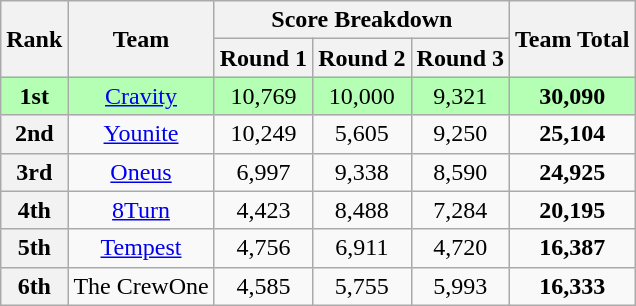<table class="wikitable plainrowheaders sortable" style="text-align:center">
<tr>
<th rowspan="2">Rank</th>
<th rowspan="2">Team</th>
<th colspan="3">Score Breakdown</th>
<th rowspan="2">Team Total<br></th>
</tr>
<tr>
<th>Round 1<br></th>
<th>Round 2<br></th>
<th>Round 3<br></th>
</tr>
<tr>
<th style="background:#B4FFB4 ">1st</th>
<td style="background:#B4FFB4 "><a href='#'>Cravity</a></td>
<td style="background:#B4FFB4 ">10,769</td>
<td style="background:#B4FFB4 ">10,000</td>
<td style="background:#B4FFB4 ">9,321</td>
<td style="background:#B4FFB4 "><strong>30,090</strong></td>
</tr>
<tr>
<th>2nd</th>
<td><a href='#'>Younite</a></td>
<td>10,249</td>
<td>5,605</td>
<td>9,250</td>
<td><strong>25,104</strong></td>
</tr>
<tr>
<th>3rd</th>
<td><a href='#'>Oneus</a></td>
<td>6,997</td>
<td>9,338</td>
<td>8,590</td>
<td><strong>24,925</strong></td>
</tr>
<tr>
<th>4th</th>
<td><a href='#'>8Turn</a></td>
<td>4,423</td>
<td>8,488</td>
<td>7,284</td>
<td><strong>20,195</strong></td>
</tr>
<tr>
<th>5th</th>
<td><a href='#'>Tempest</a></td>
<td>4,756</td>
<td>6,911</td>
<td>4,720</td>
<td><strong>16,387</strong></td>
</tr>
<tr>
<th>6th</th>
<td>The CrewOne</td>
<td>4,585</td>
<td>5,755</td>
<td>5,993</td>
<td><strong>16,333</strong></td>
</tr>
</table>
